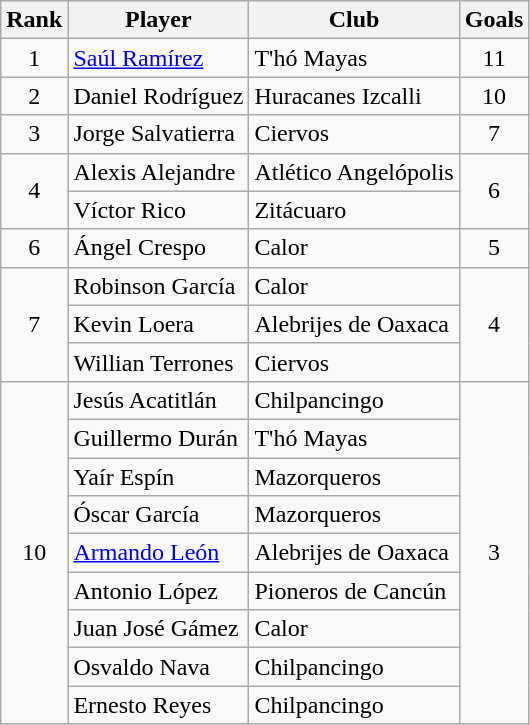<table class="wikitable">
<tr>
<th>Rank</th>
<th>Player</th>
<th>Club</th>
<th>Goals</th>
</tr>
<tr>
<td align=center rowspan=1>1</td>
<td> <a href='#'>Saúl Ramírez</a></td>
<td>T'hó Mayas</td>
<td align=center rowspan=1>11</td>
</tr>
<tr>
<td align=center rowspan=1>2</td>
<td> Daniel Rodríguez</td>
<td>Huracanes Izcalli</td>
<td align=center rowspan=1>10</td>
</tr>
<tr>
<td align=center rowspan=1>3</td>
<td> Jorge Salvatierra</td>
<td>Ciervos</td>
<td align=center rowspan=1>7</td>
</tr>
<tr>
<td align=center rowspan=2>4</td>
<td> Alexis Alejandre</td>
<td>Atlético Angelópolis</td>
<td align=center rowspan=2>6</td>
</tr>
<tr>
<td> Víctor Rico</td>
<td>Zitácuaro</td>
</tr>
<tr>
<td align=center rowspan=1>6</td>
<td> Ángel Crespo</td>
<td>Calor</td>
<td align=center rowspan=1>5</td>
</tr>
<tr>
<td align=center rowspan=3>7</td>
<td> Robinson García</td>
<td>Calor</td>
<td align=center rowspan=3>4</td>
</tr>
<tr>
<td> Kevin Loera</td>
<td>Alebrijes de Oaxaca</td>
</tr>
<tr>
<td> Willian Terrones</td>
<td>Ciervos</td>
</tr>
<tr>
<td align=center rowspan=9>10</td>
<td> Jesús Acatitlán</td>
<td>Chilpancingo</td>
<td align=center rowspan=9>3</td>
</tr>
<tr>
<td> Guillermo Durán</td>
<td>T'hó Mayas</td>
</tr>
<tr>
<td> Yaír Espín</td>
<td>Mazorqueros</td>
</tr>
<tr>
<td> Óscar García</td>
<td>Mazorqueros</td>
</tr>
<tr>
<td> <a href='#'>Armando León</a></td>
<td>Alebrijes de Oaxaca</td>
</tr>
<tr>
<td> Antonio López</td>
<td>Pioneros de Cancún</td>
</tr>
<tr>
<td> Juan José Gámez</td>
<td>Calor</td>
</tr>
<tr>
<td> Osvaldo Nava</td>
<td>Chilpancingo</td>
</tr>
<tr>
<td> Ernesto Reyes</td>
<td>Chilpancingo</td>
</tr>
</table>
